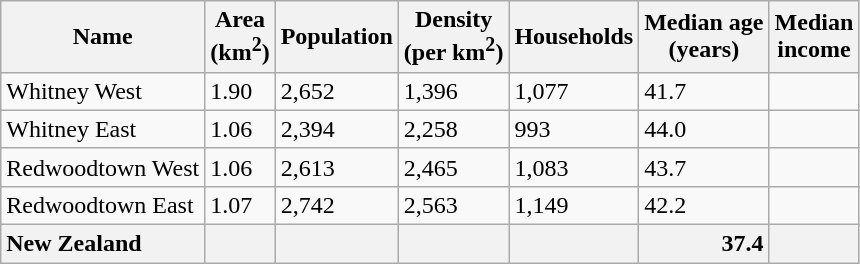<table class="wikitable sortable defaultright col1left">
<tr>
<th>Name</th>
<th>Area<br>(km<sup>2</sup>)</th>
<th>Population</th>
<th>Density<br>(per km<sup>2</sup>)</th>
<th>Households</th>
<th>Median age<br>(years)</th>
<th>Median<br>income</th>
</tr>
<tr>
<td>Whitney West</td>
<td>1.90</td>
<td>2,652</td>
<td>1,396</td>
<td>1,077</td>
<td>41.7</td>
<td></td>
</tr>
<tr>
<td>Whitney East</td>
<td>1.06</td>
<td>2,394</td>
<td>2,258</td>
<td>993</td>
<td>44.0</td>
<td></td>
</tr>
<tr>
<td>Redwoodtown West</td>
<td>1.06</td>
<td>2,613</td>
<td>2,465</td>
<td>1,083</td>
<td>43.7</td>
<td></td>
</tr>
<tr>
<td>Redwoodtown East</td>
<td>1.07</td>
<td>2,742</td>
<td>2,563</td>
<td>1,149</td>
<td>42.2</td>
<td></td>
</tr>
<tr>
<th style="text-align:left;">New Zealand</th>
<th></th>
<th></th>
<th></th>
<th></th>
<th style="text-align:right;">37.4</th>
<th style="text-align:right;"></th>
</tr>
</table>
